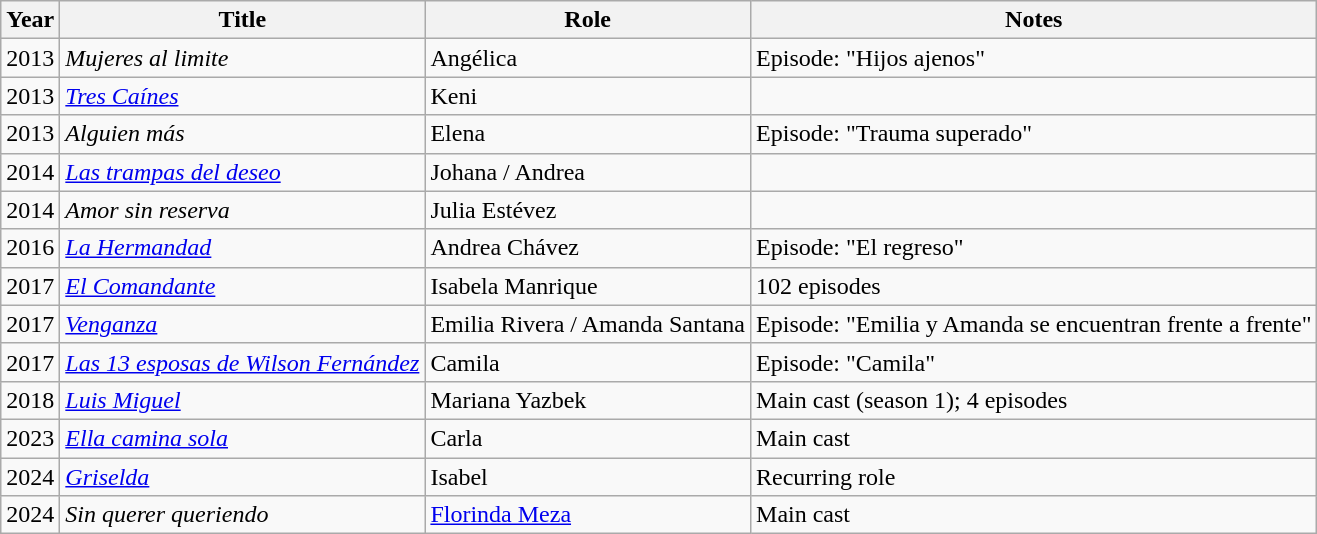<table class="wikitable">
<tr>
<th>Year</th>
<th>Title</th>
<th>Role</th>
<th>Notes</th>
</tr>
<tr>
<td>2013</td>
<td><em>Mujeres al limite</em></td>
<td>Angélica</td>
<td>Episode: "Hijos ajenos"</td>
</tr>
<tr>
<td>2013</td>
<td><em><a href='#'>Tres Caínes</a></em></td>
<td>Keni</td>
<td></td>
</tr>
<tr>
<td>2013</td>
<td><em>Alguien más</em></td>
<td>Elena</td>
<td>Episode: "Trauma superado"</td>
</tr>
<tr>
<td>2014</td>
<td><em><a href='#'>Las trampas del deseo</a></em></td>
<td>Johana / Andrea</td>
<td></td>
</tr>
<tr>
<td>2014</td>
<td><em>Amor sin reserva</em></td>
<td>Julia Estévez</td>
<td></td>
</tr>
<tr>
<td>2016</td>
<td><em><a href='#'>La Hermandad</a></em></td>
<td>Andrea Chávez</td>
<td>Episode: "El regreso"</td>
</tr>
<tr>
<td>2017</td>
<td><em><a href='#'>El Comandante</a></em></td>
<td>Isabela Manrique</td>
<td>102 episodes</td>
</tr>
<tr>
<td>2017</td>
<td><em><a href='#'>Venganza</a></em></td>
<td>Emilia Rivera / Amanda Santana</td>
<td>Episode: "Emilia y Amanda se encuentran frente a frente"</td>
</tr>
<tr>
<td>2017</td>
<td><em><a href='#'>Las 13 esposas de Wilson Fernández</a></em></td>
<td>Camila</td>
<td>Episode: "Camila"</td>
</tr>
<tr>
<td>2018</td>
<td><em><a href='#'>Luis Miguel</a></em></td>
<td>Mariana Yazbek</td>
<td>Main cast (season 1); 4 episodes</td>
</tr>
<tr>
<td>2023</td>
<td><em><a href='#'>Ella camina sola</a></em></td>
<td>Carla</td>
<td>Main cast</td>
</tr>
<tr>
<td>2024</td>
<td><em><a href='#'>Griselda</a></em></td>
<td>Isabel</td>
<td>Recurring role</td>
</tr>
<tr>
<td>2024</td>
<td><em>Sin querer queriendo</em></td>
<td><a href='#'>Florinda Meza</a></td>
<td>Main cast</td>
</tr>
</table>
